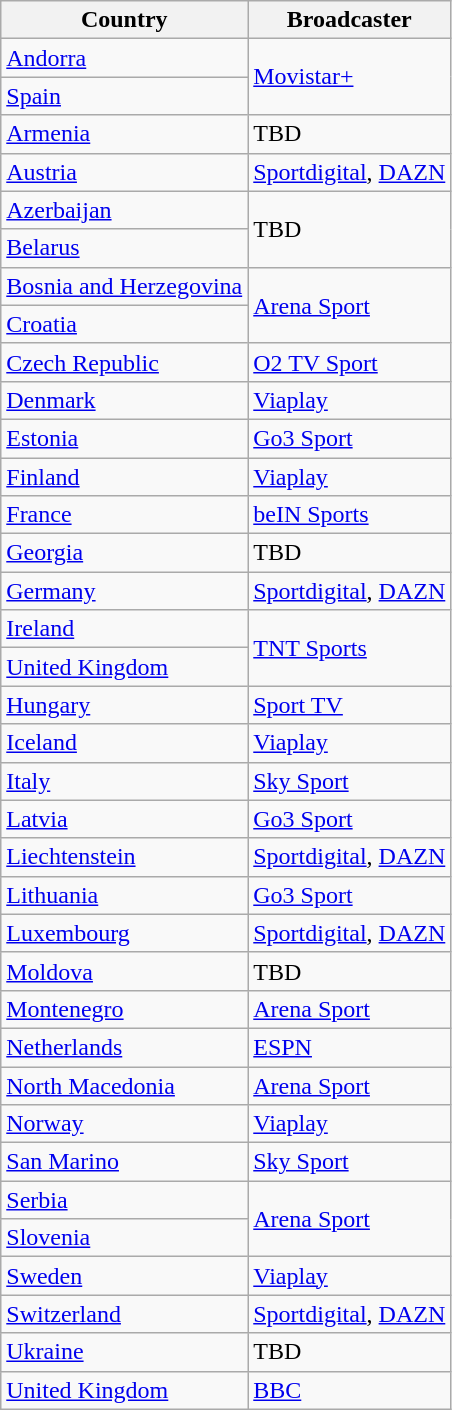<table class="wikitable">
<tr>
<th>Country</th>
<th>Broadcaster</th>
</tr>
<tr>
<td> <a href='#'>Andorra</a></td>
<td rowspan=2><a href='#'>Movistar+</a></td>
</tr>
<tr>
<td> <a href='#'>Spain</a></td>
</tr>
<tr>
<td> <a href='#'>Armenia</a></td>
<td>TBD</td>
</tr>
<tr>
<td>  <a href='#'>Austria</a></td>
<td><a href='#'>Sportdigital</a>, <a href='#'>DAZN</a></td>
</tr>
<tr>
<td> <a href='#'>Azerbaijan</a></td>
<td rowspan="2">TBD</td>
</tr>
<tr>
<td> <a href='#'>Belarus</a></td>
</tr>
<tr>
<td>  <a href='#'>Bosnia and Herzegovina</a></td>
<td rowspan="2"><a href='#'>Arena Sport</a></td>
</tr>
<tr>
<td>  <a href='#'>Croatia</a></td>
</tr>
<tr>
<td> <a href='#'>Czech Republic</a></td>
<td><a href='#'>O2 TV Sport</a></td>
</tr>
<tr>
<td> <a href='#'>Denmark</a></td>
<td><a href='#'>Viaplay</a></td>
</tr>
<tr>
<td> <a href='#'>Estonia</a></td>
<td><a href='#'>Go3 Sport</a></td>
</tr>
<tr>
<td> <a href='#'>Finland</a></td>
<td><a href='#'>Viaplay</a></td>
</tr>
<tr>
<td> <a href='#'>France</a></td>
<td><a href='#'>beIN Sports</a></td>
</tr>
<tr>
<td> <a href='#'>Georgia</a></td>
<td>TBD</td>
</tr>
<tr>
<td>  <a href='#'>Germany</a></td>
<td><a href='#'>Sportdigital</a>, <a href='#'>DAZN</a></td>
</tr>
<tr>
<td> <a href='#'>Ireland</a></td>
<td rowspan=2><a href='#'>TNT Sports</a></td>
</tr>
<tr>
<td> <a href='#'>United Kingdom</a></td>
</tr>
<tr>
<td> <a href='#'>Hungary</a></td>
<td><a href='#'>Sport TV</a></td>
</tr>
<tr>
<td> <a href='#'>Iceland</a></td>
<td><a href='#'>Viaplay</a></td>
</tr>
<tr>
<td> <a href='#'>Italy</a></td>
<td><a href='#'>Sky Sport</a></td>
</tr>
<tr>
<td> <a href='#'>Latvia</a></td>
<td><a href='#'>Go3 Sport</a></td>
</tr>
<tr>
<td>  <a href='#'>Liechtenstein</a></td>
<td><a href='#'>Sportdigital</a>, <a href='#'>DAZN</a></td>
</tr>
<tr>
<td> <a href='#'>Lithuania</a></td>
<td><a href='#'>Go3 Sport</a></td>
</tr>
<tr>
<td>  <a href='#'>Luxembourg</a></td>
<td><a href='#'>Sportdigital</a>, <a href='#'>DAZN</a></td>
</tr>
<tr>
<td> <a href='#'>Moldova</a></td>
<td>TBD</td>
</tr>
<tr>
<td> <a href='#'>Montenegro</a></td>
<td><a href='#'>Arena Sport</a></td>
</tr>
<tr>
<td> <a href='#'>Netherlands</a></td>
<td><a href='#'>ESPN</a></td>
</tr>
<tr>
<td>  <a href='#'>North Macedonia</a></td>
<td><a href='#'>Arena Sport</a></td>
</tr>
<tr>
<td> <a href='#'>Norway</a></td>
<td><a href='#'>Viaplay</a></td>
</tr>
<tr>
<td> <a href='#'>San Marino</a></td>
<td><a href='#'>Sky Sport</a></td>
</tr>
<tr>
<td>  <a href='#'>Serbia</a></td>
<td rowspan="2"><a href='#'>Arena Sport</a></td>
</tr>
<tr>
<td>  <a href='#'>Slovenia</a></td>
</tr>
<tr>
<td> <a href='#'>Sweden</a></td>
<td><a href='#'>Viaplay</a></td>
</tr>
<tr>
<td> <a href='#'>Switzerland</a></td>
<td><a href='#'>Sportdigital</a>, <a href='#'>DAZN</a></td>
</tr>
<tr>
<td> <a href='#'>Ukraine</a></td>
<td>TBD</td>
</tr>
<tr>
<td> <a href='#'>United Kingdom</a></td>
<td><a href='#'>BBC</a></td>
</tr>
</table>
